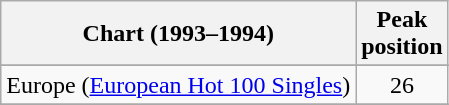<table class="wikitable sortable">
<tr>
<th>Chart (1993–1994)</th>
<th>Peak<br>position</th>
</tr>
<tr>
</tr>
<tr>
<td align="left">Europe (<a href='#'>European Hot 100 Singles</a>)</td>
<td align="center">26</td>
</tr>
<tr>
</tr>
<tr>
</tr>
</table>
